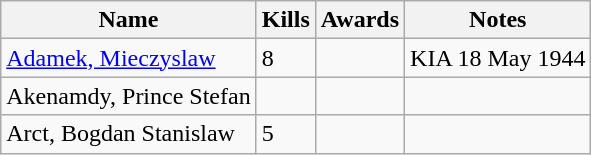<table class=wikitable>
<tr>
<th>Name</th>
<th>Kills</th>
<th>Awards</th>
<th>Notes</th>
</tr>
<tr>
<td><a href='#'>Adamek, Mieczyslaw</a></td>
<td>8</td>
<td></td>
<td>KIA 18 May 1944</td>
</tr>
<tr>
<td>Akenamdy, Prince Stefan</td>
<td></td>
<td></td>
<td></td>
</tr>
<tr>
<td>Arct, Bogdan Stanislaw</td>
<td>5</td>
<td></td>
<td></td>
</tr>
</table>
